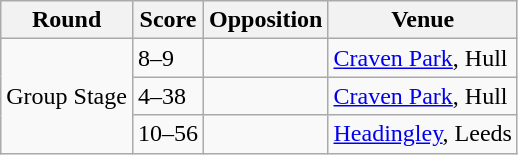<table class="wikitable">
<tr>
<th>Round</th>
<th>Score</th>
<th>Opposition</th>
<th>Venue</th>
</tr>
<tr>
<td rowspan="3">Group Stage</td>
<td>8–9</td>
<td></td>
<td><a href='#'>Craven Park</a>, Hull</td>
</tr>
<tr>
<td>4–38</td>
<td></td>
<td><a href='#'>Craven Park</a>, Hull</td>
</tr>
<tr>
<td>10–56</td>
<td></td>
<td><a href='#'>Headingley</a>, Leeds</td>
</tr>
</table>
